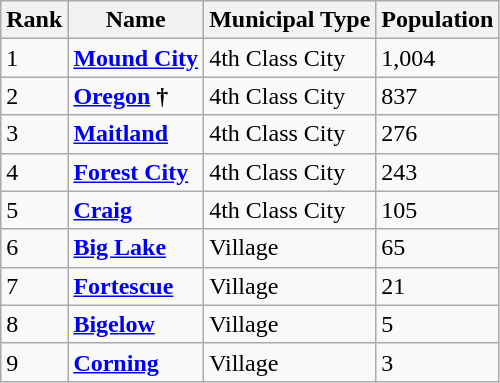<table class="wikitable sortable">
<tr>
<th>Rank</th>
<th>Name</th>
<th>Municipal Type</th>
<th>Population</th>
</tr>
<tr>
<td>1</td>
<td><strong><a href='#'>Mound City</a></strong></td>
<td>4th Class City</td>
<td>1,004</td>
</tr>
<tr>
<td>2</td>
<td><strong><a href='#'>Oregon</a> †</strong></td>
<td>4th Class City</td>
<td>837</td>
</tr>
<tr>
<td>3</td>
<td><strong><a href='#'>Maitland</a></strong></td>
<td>4th Class City</td>
<td>276</td>
</tr>
<tr>
<td>4</td>
<td><strong><a href='#'>Forest City</a></strong></td>
<td>4th Class City</td>
<td>243</td>
</tr>
<tr>
<td>5</td>
<td><strong><a href='#'>Craig</a></strong></td>
<td>4th Class City</td>
<td>105</td>
</tr>
<tr>
<td>6</td>
<td><strong><a href='#'>Big Lake</a></strong></td>
<td>Village</td>
<td>65</td>
</tr>
<tr>
<td>7</td>
<td><strong><a href='#'>Fortescue</a></strong></td>
<td>Village</td>
<td>21</td>
</tr>
<tr>
<td>8</td>
<td><strong><a href='#'>Bigelow</a></strong></td>
<td>Village</td>
<td>5</td>
</tr>
<tr>
<td>9</td>
<td><strong><a href='#'>Corning</a></strong></td>
<td>Village</td>
<td>3</td>
</tr>
</table>
